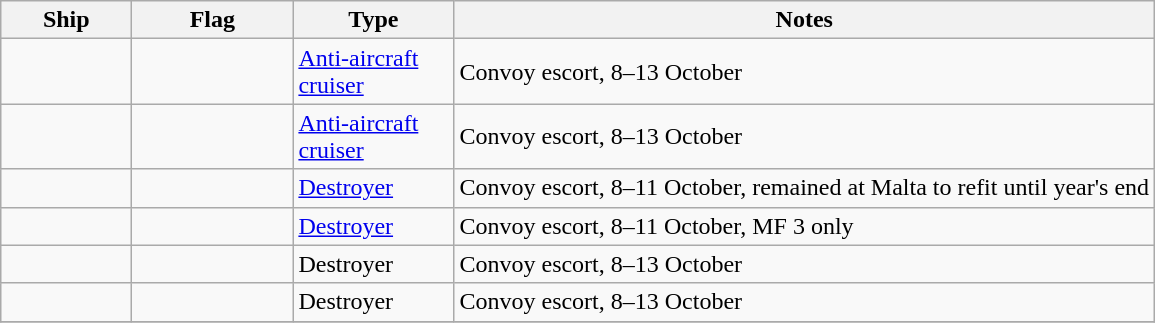<table class="wikitable sortable">
<tr>
<th scope="col" width="80px">Ship</th>
<th scope="col" width="100px">Flag</th>
<th scope="col" width="100px">Type</th>
<th>Notes</th>
</tr>
<tr>
<td align="left"></td>
<td align="left"></td>
<td align="left"><a href='#'>Anti-aircraft cruiser</a></td>
<td align="left">Convoy escort, 8–13 October</td>
</tr>
<tr>
<td align="left"></td>
<td align="left"></td>
<td align="left"><a href='#'>Anti-aircraft cruiser</a></td>
<td align="left">Convoy escort, 8–13 October</td>
</tr>
<tr>
<td align="left"></td>
<td align="left"></td>
<td align="left"><a href='#'>Destroyer</a></td>
<td align="left">Convoy escort, 8–11 October, remained at Malta to refit until year's end</td>
</tr>
<tr>
<td align="left"></td>
<td align="left"></td>
<td align="left"><a href='#'>Destroyer</a></td>
<td align="left">Convoy escort, 8–11 October, MF 3 only</td>
</tr>
<tr>
<td align="left"></td>
<td align="left"></td>
<td align="left">Destroyer</td>
<td align="left">Convoy escort, 8–13 October</td>
</tr>
<tr>
<td align="left"></td>
<td align="left"></td>
<td align="left">Destroyer</td>
<td align="left">Convoy escort, 8–13 October</td>
</tr>
<tr>
</tr>
</table>
